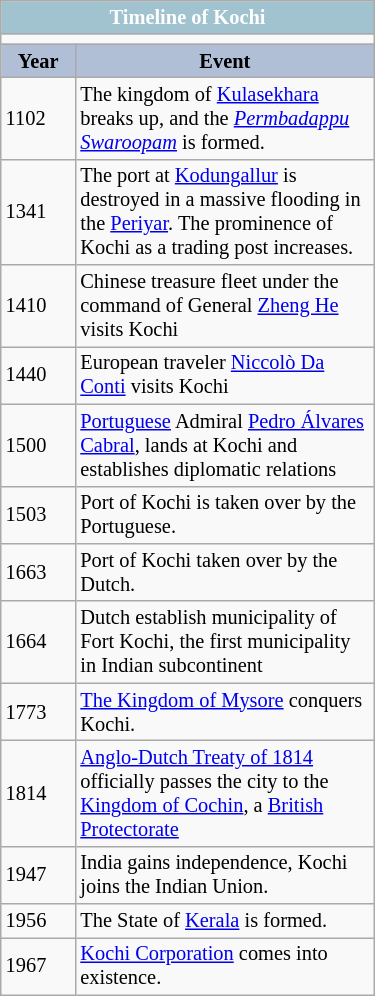<table class="wikitable" width="250" style="font-size: 0.85em; float: right; margin: 0 0 1em 1em; border: 1px solid #DEE8F1;">
<tr>
<td bgcolor="#A1C2CF" colspan="2" style="color: white;" align="center"><strong>Timeline of Kochi</strong></td>
</tr>
<tr>
<td colspan="2"></td>
</tr>
<tr>
<td bgcolor="#B0BFD5" width="20%" align="center"><strong>Year</strong></td>
<td bgcolor="#B0BFD5" width="80%" align="center"><strong>Event</strong></td>
</tr>
<tr>
<td>1102</td>
<td>The kingdom of <a href='#'>Kulasekhara</a> breaks up, and the <a href='#'><em>Permbadappu Swaroopam</em></a> is formed.</td>
</tr>
<tr>
<td>1341</td>
<td>The port at <a href='#'>Kodungallur</a> is destroyed in a massive flooding in the <a href='#'>Periyar</a>. The prominence of Kochi as a trading post increases.</td>
</tr>
<tr>
<td>1410</td>
<td>Chinese treasure fleet under the command of General <a href='#'>Zheng He</a> visits Kochi</td>
</tr>
<tr>
<td>1440</td>
<td>European traveler <a href='#'>Niccolò Da Conti</a> visits Kochi</td>
</tr>
<tr>
<td>1500</td>
<td><a href='#'>Portuguese</a> Admiral <a href='#'>Pedro Álvares Cabral</a>, lands at Kochi and establishes diplomatic relations</td>
</tr>
<tr>
<td>1503</td>
<td>Port of Kochi is taken over by the Portuguese.</td>
</tr>
<tr>
<td>1663</td>
<td>Port of Kochi taken over by the Dutch.</td>
</tr>
<tr>
<td>1664</td>
<td>Dutch establish municipality of Fort Kochi, the first municipality in Indian subcontinent</td>
</tr>
<tr>
<td>1773</td>
<td><a href='#'>The Kingdom of Mysore</a> conquers Kochi.</td>
</tr>
<tr>
<td>1814</td>
<td><a href='#'>Anglo-Dutch Treaty of 1814</a> officially passes the city to the <a href='#'>Kingdom of Cochin</a>, a <a href='#'>British Protectorate</a></td>
</tr>
<tr>
<td>1947</td>
<td>India gains independence, Kochi joins the Indian Union.</td>
</tr>
<tr>
<td>1956</td>
<td>The State of <a href='#'>Kerala</a> is formed.</td>
</tr>
<tr>
<td>1967</td>
<td><a href='#'>Kochi Corporation</a> comes into existence.</td>
</tr>
</table>
